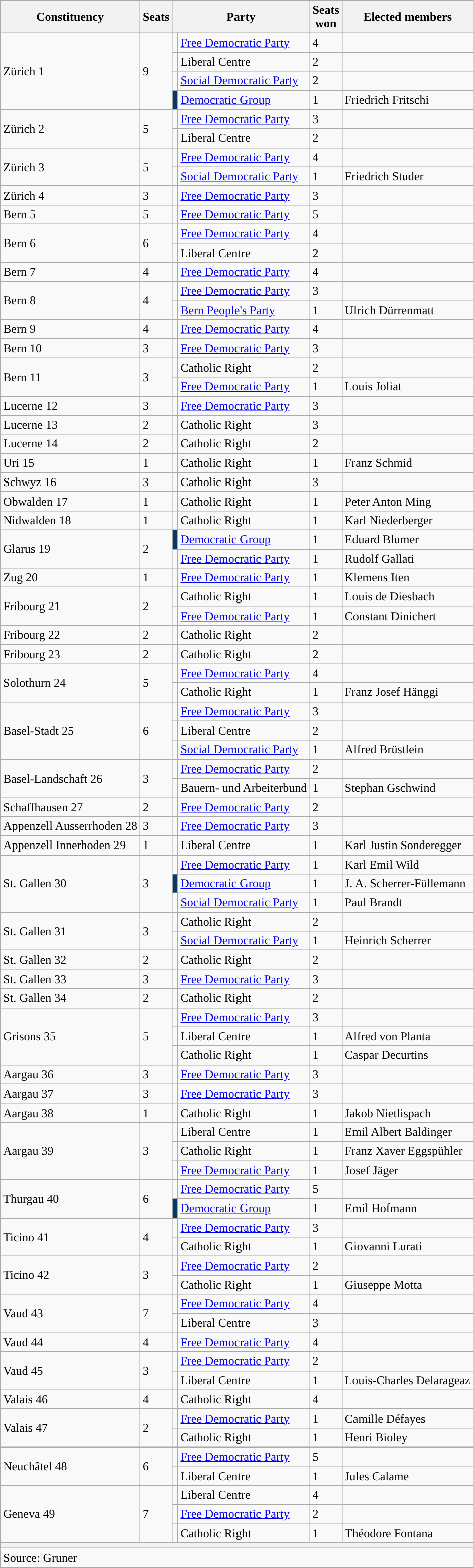<table class="wikitable">
<tr>
<th>Constituency</th>
<th>Seats</th>
<th colspan="2">Party</th>
<th>Seats<br>won</th>
<th>Elected members</th>
</tr>
<tr>
<td rowspan="4">Zürich 1</td>
<td rowspan="4">9</td>
<td style="color:inherit;background:"></td>
<td><a href='#'>Free Democratic Party</a></td>
<td>4</td>
<td></td>
</tr>
<tr>
<td style="color:inherit;background:"></td>
<td>Liberal Centre</td>
<td>2</td>
<td></td>
</tr>
<tr>
<td style="color:inherit;background:"></td>
<td><a href='#'>Social Democratic Party</a></td>
<td>2</td>
<td></td>
</tr>
<tr>
<td style="color:inherit;background:#0B3861"></td>
<td><a href='#'>Democratic Group</a></td>
<td>1</td>
<td>Friedrich Fritschi</td>
</tr>
<tr>
<td rowspan="2">Zürich 2</td>
<td rowspan="2">5</td>
<td style="color:inherit;background:"></td>
<td><a href='#'>Free Democratic Party</a></td>
<td>3</td>
<td></td>
</tr>
<tr>
<td style="color:inherit;background:"></td>
<td>Liberal Centre</td>
<td>2</td>
<td></td>
</tr>
<tr>
<td rowspan="2">Zürich 3</td>
<td rowspan="2">5</td>
<td style="color:inherit;background:"></td>
<td><a href='#'>Free Democratic Party</a></td>
<td>4</td>
<td></td>
</tr>
<tr>
<td style="color:inherit;background:"></td>
<td><a href='#'>Social Democratic Party</a></td>
<td>1</td>
<td>Friedrich Studer</td>
</tr>
<tr>
<td>Zürich 4</td>
<td>3</td>
<td style="color:inherit;background:"></td>
<td><a href='#'>Free Democratic Party</a></td>
<td>3</td>
<td></td>
</tr>
<tr>
<td>Bern 5</td>
<td>5</td>
<td style="color:inherit;background:"></td>
<td><a href='#'>Free Democratic Party</a></td>
<td>5</td>
<td></td>
</tr>
<tr>
<td rowspan="2">Bern 6</td>
<td rowspan="2">6</td>
<td style="color:inherit;background:"></td>
<td><a href='#'>Free Democratic Party</a></td>
<td>4</td>
<td></td>
</tr>
<tr>
<td style="color:inherit;background:"></td>
<td>Liberal Centre</td>
<td>2</td>
<td></td>
</tr>
<tr>
<td>Bern 7</td>
<td>4</td>
<td style="color:inherit;background:"></td>
<td><a href='#'>Free Democratic Party</a></td>
<td>4</td>
<td></td>
</tr>
<tr>
<td rowspan="2">Bern 8</td>
<td rowspan="2">4</td>
<td style="color:inherit;background:"></td>
<td><a href='#'>Free Democratic Party</a></td>
<td>3</td>
<td></td>
</tr>
<tr>
<td style="color:inherit;background:"></td>
<td><a href='#'>Bern People's Party</a></td>
<td>1</td>
<td>Ulrich Dürrenmatt</td>
</tr>
<tr>
<td>Bern 9</td>
<td>4</td>
<td style="color:inherit;background:"></td>
<td><a href='#'>Free Democratic Party</a></td>
<td>4</td>
<td></td>
</tr>
<tr>
<td>Bern 10</td>
<td>3</td>
<td style="color:inherit;background:"></td>
<td><a href='#'>Free Democratic Party</a></td>
<td>3</td>
<td></td>
</tr>
<tr>
<td rowspan="2">Bern 11</td>
<td rowspan="2">3</td>
<td style="color:inherit;background:"></td>
<td>Catholic Right</td>
<td>2</td>
<td></td>
</tr>
<tr>
<td style="color:inherit;background:"></td>
<td><a href='#'>Free Democratic Party</a></td>
<td>1</td>
<td>Louis Joliat</td>
</tr>
<tr>
<td>Lucerne 12</td>
<td>3</td>
<td style="color:inherit;background:"></td>
<td><a href='#'>Free Democratic Party</a></td>
<td>3</td>
<td></td>
</tr>
<tr>
<td>Lucerne 13</td>
<td>2</td>
<td style="color:inherit;background:"></td>
<td>Catholic Right</td>
<td>3</td>
<td></td>
</tr>
<tr>
<td>Lucerne 14</td>
<td>2</td>
<td style="color:inherit;background:"></td>
<td>Catholic Right</td>
<td>2</td>
<td></td>
</tr>
<tr>
<td>Uri 15</td>
<td>1</td>
<td style="color:inherit;background:"></td>
<td>Catholic Right</td>
<td>1</td>
<td>Franz Schmid</td>
</tr>
<tr>
<td>Schwyz 16</td>
<td>3</td>
<td style="color:inherit;background:"></td>
<td>Catholic Right</td>
<td>3</td>
<td></td>
</tr>
<tr>
<td>Obwalden 17</td>
<td>1</td>
<td style="color:inherit;background:"></td>
<td>Catholic Right</td>
<td>1</td>
<td>Peter Anton Ming</td>
</tr>
<tr>
<td>Nidwalden 18</td>
<td>1</td>
<td style="color:inherit;background:"></td>
<td>Catholic Right</td>
<td>1</td>
<td>Karl Niederberger</td>
</tr>
<tr>
<td rowspan="2">Glarus 19</td>
<td rowspan="2">2</td>
<td style="color:inherit;background:#0B3861"></td>
<td><a href='#'>Democratic Group</a></td>
<td>1</td>
<td>Eduard Blumer</td>
</tr>
<tr>
<td style="color:inherit;background:"></td>
<td><a href='#'>Free Democratic Party</a></td>
<td>1</td>
<td>Rudolf Gallati</td>
</tr>
<tr>
<td>Zug 20</td>
<td>1</td>
<td style="color:inherit;background:"></td>
<td><a href='#'>Free Democratic Party</a></td>
<td>1</td>
<td>Klemens Iten</td>
</tr>
<tr>
<td rowspan="2">Fribourg 21</td>
<td rowspan="2">2</td>
<td style="color:inherit;background:"></td>
<td>Catholic Right</td>
<td>1</td>
<td>Louis de Diesbach</td>
</tr>
<tr>
<td style="color:inherit;background:"></td>
<td><a href='#'>Free Democratic Party</a></td>
<td>1</td>
<td>Constant Dinichert</td>
</tr>
<tr>
<td>Fribourg 22</td>
<td>2</td>
<td style="color:inherit;background:"></td>
<td>Catholic Right</td>
<td>2</td>
<td></td>
</tr>
<tr>
<td>Fribourg 23</td>
<td>2</td>
<td style="color:inherit;background:"></td>
<td>Catholic Right</td>
<td>2</td>
<td></td>
</tr>
<tr>
<td rowspan="2">Solothurn 24</td>
<td rowspan="2">5</td>
<td style="color:inherit;background:"></td>
<td><a href='#'>Free Democratic Party</a></td>
<td>4</td>
<td></td>
</tr>
<tr>
<td style="color:inherit;background:"></td>
<td>Catholic Right</td>
<td>1</td>
<td>Franz Josef Hänggi</td>
</tr>
<tr>
<td rowspan="3">Basel-Stadt 25</td>
<td rowspan="3">6</td>
<td style="color:inherit;background:"></td>
<td><a href='#'>Free Democratic Party</a></td>
<td>3</td>
<td></td>
</tr>
<tr>
<td style="color:inherit;background:"></td>
<td>Liberal Centre</td>
<td>2</td>
<td></td>
</tr>
<tr>
<td style="color:inherit;background:"></td>
<td><a href='#'>Social Democratic Party</a></td>
<td>1</td>
<td>Alfred Brüstlein</td>
</tr>
<tr>
<td rowspan="2">Basel-Landschaft 26</td>
<td rowspan="2">3</td>
<td style="color:inherit;background:"></td>
<td><a href='#'>Free Democratic Party</a></td>
<td>2</td>
<td></td>
</tr>
<tr>
<td style="color:inherit;background:"></td>
<td>Bauern- und Arbeiterbund</td>
<td>1</td>
<td>Stephan Gschwind</td>
</tr>
<tr>
<td>Schaffhausen 27</td>
<td>2</td>
<td style="color:inherit;background:"></td>
<td><a href='#'>Free Democratic Party</a></td>
<td>2</td>
<td></td>
</tr>
<tr>
<td>Appenzell Ausserrhoden 28</td>
<td>3</td>
<td style="color:inherit;background:"></td>
<td><a href='#'>Free Democratic Party</a></td>
<td>3</td>
<td></td>
</tr>
<tr>
<td>Appenzell Innerhoden 29</td>
<td>1</td>
<td style="color:inherit;background:"></td>
<td>Liberal Centre</td>
<td>1</td>
<td>Karl Justin Sonderegger</td>
</tr>
<tr>
<td rowspan="3">St. Gallen 30</td>
<td rowspan="3">3</td>
<td style="color:inherit;background:"></td>
<td><a href='#'>Free Democratic Party</a></td>
<td>1</td>
<td>Karl Emil Wild</td>
</tr>
<tr>
<td style="color:inherit;background:#0B3861"></td>
<td><a href='#'>Democratic Group</a></td>
<td>1</td>
<td>J. A. Scherrer-Füllemann</td>
</tr>
<tr>
<td style="color:inherit;background:"></td>
<td><a href='#'>Social Democratic Party</a></td>
<td>1</td>
<td>Paul Brandt</td>
</tr>
<tr>
<td rowspan="2">St. Gallen 31</td>
<td rowspan="2">3</td>
<td style="color:inherit;background:"></td>
<td>Catholic Right</td>
<td>2</td>
<td></td>
</tr>
<tr>
<td style="color:inherit;background:"></td>
<td><a href='#'>Social Democratic Party</a></td>
<td>1</td>
<td>Heinrich Scherrer</td>
</tr>
<tr>
<td>St. Gallen 32</td>
<td>2</td>
<td style="color:inherit;background:"></td>
<td>Catholic Right</td>
<td>2</td>
<td></td>
</tr>
<tr>
<td>St. Gallen 33</td>
<td>3</td>
<td style="color:inherit;background:"></td>
<td><a href='#'>Free Democratic Party</a></td>
<td>3</td>
<td></td>
</tr>
<tr>
<td>St. Gallen 34</td>
<td>2</td>
<td style="color:inherit;background:"></td>
<td>Catholic Right</td>
<td>2</td>
<td></td>
</tr>
<tr>
<td rowspan="3">Grisons 35</td>
<td rowspan="3">5</td>
<td style="color:inherit;background:"></td>
<td><a href='#'>Free Democratic Party</a></td>
<td>3</td>
<td></td>
</tr>
<tr>
<td style="color:inherit;background:"></td>
<td>Liberal Centre</td>
<td>1</td>
<td>Alfred von Planta</td>
</tr>
<tr>
<td style="color:inherit;background:"></td>
<td>Catholic Right</td>
<td>1</td>
<td>Caspar Decurtins</td>
</tr>
<tr>
<td>Aargau 36</td>
<td>3</td>
<td style="color:inherit;background:"></td>
<td><a href='#'>Free Democratic Party</a></td>
<td>3</td>
<td></td>
</tr>
<tr>
<td>Aargau 37</td>
<td>3</td>
<td style="color:inherit;background:"></td>
<td><a href='#'>Free Democratic Party</a></td>
<td>3</td>
<td></td>
</tr>
<tr>
<td>Aargau 38</td>
<td>1</td>
<td style="color:inherit;background:"></td>
<td>Catholic Right</td>
<td>1</td>
<td>Jakob Nietlispach</td>
</tr>
<tr>
<td rowspan="3">Aargau 39</td>
<td rowspan="3">3</td>
<td style="color:inherit;background:"></td>
<td>Liberal Centre</td>
<td>1</td>
<td>Emil Albert Baldinger</td>
</tr>
<tr>
<td style="color:inherit;background:"></td>
<td>Catholic Right</td>
<td>1</td>
<td>Franz Xaver Eggspühler</td>
</tr>
<tr>
<td style="color:inherit;background:"></td>
<td><a href='#'>Free Democratic Party</a></td>
<td>1</td>
<td>Josef Jäger</td>
</tr>
<tr>
<td rowspan="2">Thurgau 40</td>
<td rowspan="2">6</td>
<td style="color:inherit;background:"></td>
<td><a href='#'>Free Democratic Party</a></td>
<td>5</td>
<td></td>
</tr>
<tr>
<td style="color:inherit;background:#0B3861"></td>
<td><a href='#'>Democratic Group</a></td>
<td>1</td>
<td>Emil Hofmann</td>
</tr>
<tr>
<td rowspan="2">Ticino 41</td>
<td rowspan="2">4</td>
<td style="color:inherit;background:"></td>
<td><a href='#'>Free Democratic Party</a></td>
<td>3</td>
<td></td>
</tr>
<tr>
<td style="color:inherit;background:"></td>
<td>Catholic Right</td>
<td>1</td>
<td>Giovanni Lurati</td>
</tr>
<tr>
<td rowspan="2">Ticino 42</td>
<td rowspan="2">3</td>
<td style="color:inherit;background:"></td>
<td><a href='#'>Free Democratic Party</a></td>
<td>2</td>
<td></td>
</tr>
<tr>
<td style="color:inherit;background:"></td>
<td>Catholic Right</td>
<td>1</td>
<td>Giuseppe Motta</td>
</tr>
<tr>
<td rowspan="2">Vaud 43</td>
<td rowspan="2">7</td>
<td style="color:inherit;background:"></td>
<td><a href='#'>Free Democratic Party</a></td>
<td>4</td>
<td></td>
</tr>
<tr>
<td style="color:inherit;background:"></td>
<td>Liberal Centre</td>
<td>3</td>
<td></td>
</tr>
<tr>
<td>Vaud 44</td>
<td>4</td>
<td style="color:inherit;background:"></td>
<td><a href='#'>Free Democratic Party</a></td>
<td>4</td>
<td></td>
</tr>
<tr>
<td rowspan="2">Vaud 45</td>
<td rowspan="2">3</td>
<td style="color:inherit;background:"></td>
<td><a href='#'>Free Democratic Party</a></td>
<td>2</td>
<td></td>
</tr>
<tr>
<td style="color:inherit;background:"></td>
<td>Liberal Centre</td>
<td>1</td>
<td>Louis-Charles Delarageaz</td>
</tr>
<tr>
<td>Valais 46</td>
<td>4</td>
<td style="color:inherit;background:"></td>
<td>Catholic Right</td>
<td>4</td>
<td></td>
</tr>
<tr>
<td rowspan="2">Valais 47</td>
<td rowspan="2">2</td>
<td style="color:inherit;background:"></td>
<td><a href='#'>Free Democratic Party</a></td>
<td>1</td>
<td>Camille Défayes</td>
</tr>
<tr>
<td style="color:inherit;background:"></td>
<td>Catholic Right</td>
<td>1</td>
<td>Henri Bioley</td>
</tr>
<tr>
<td rowspan="2">Neuchâtel 48</td>
<td rowspan="2">6</td>
<td style="color:inherit;background:"></td>
<td><a href='#'>Free Democratic Party</a></td>
<td>5</td>
<td></td>
</tr>
<tr>
<td style="color:inherit;background:"></td>
<td>Liberal Centre</td>
<td>1</td>
<td>Jules Calame</td>
</tr>
<tr>
<td rowspan="3">Geneva 49</td>
<td rowspan="3">7</td>
<td style="color:inherit;background:"></td>
<td>Liberal Centre</td>
<td>4</td>
<td></td>
</tr>
<tr>
<td style="color:inherit;background:"></td>
<td><a href='#'>Free Democratic Party</a></td>
<td>2</td>
<td></td>
</tr>
<tr>
<td style="color:inherit;background:"></td>
<td>Catholic Right</td>
<td>1</td>
<td>Théodore Fontana</td>
</tr>
<tr>
<th colspan="6"></th>
</tr>
<tr>
<td colspan="6">Source: Gruner</td>
</tr>
</table>
